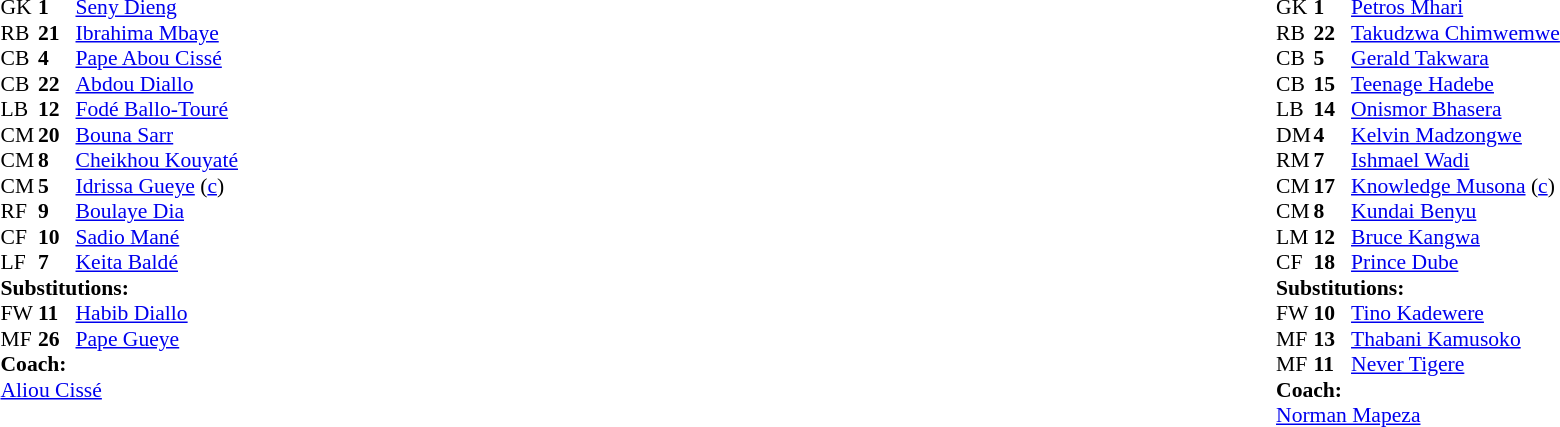<table width="100%">
<tr>
<td valign="top" width="40%"><br><table style="font-size:90%" cellspacing="0" cellpadding="0">
<tr>
<th width=25></th>
<th width=25></th>
</tr>
<tr>
<td>GK</td>
<td><strong>1</strong></td>
<td><a href='#'>Seny Dieng</a></td>
</tr>
<tr>
<td>RB</td>
<td><strong>21</strong></td>
<td><a href='#'>Ibrahima Mbaye</a></td>
</tr>
<tr>
<td>CB</td>
<td><strong>4</strong></td>
<td><a href='#'>Pape Abou Cissé</a></td>
</tr>
<tr>
<td>CB</td>
<td><strong>22</strong></td>
<td><a href='#'>Abdou Diallo</a></td>
</tr>
<tr>
<td>LB</td>
<td><strong>12</strong></td>
<td><a href='#'>Fodé Ballo-Touré</a></td>
</tr>
<tr>
<td>CM</td>
<td><strong>20</strong></td>
<td><a href='#'>Bouna Sarr</a></td>
</tr>
<tr>
<td>CM</td>
<td><strong>8</strong></td>
<td><a href='#'>Cheikhou Kouyaté</a></td>
</tr>
<tr>
<td>CM</td>
<td><strong>5</strong></td>
<td><a href='#'>Idrissa Gueye</a> (<a href='#'>c</a>)</td>
</tr>
<tr>
<td>RF</td>
<td><strong>9</strong></td>
<td><a href='#'>Boulaye Dia</a></td>
<td></td>
<td></td>
</tr>
<tr>
<td>CF</td>
<td><strong>10</strong></td>
<td><a href='#'>Sadio Mané</a></td>
</tr>
<tr>
<td>LF</td>
<td><strong>7</strong></td>
<td><a href='#'>Keita Baldé</a></td>
<td></td>
<td></td>
</tr>
<tr>
<td colspan=3><strong>Substitutions:</strong></td>
</tr>
<tr>
<td>FW</td>
<td><strong>11</strong></td>
<td><a href='#'>Habib Diallo</a></td>
<td></td>
<td></td>
</tr>
<tr>
<td>MF</td>
<td><strong>26</strong></td>
<td><a href='#'>Pape Gueye</a></td>
<td></td>
<td></td>
</tr>
<tr>
<td colspan=3><strong>Coach:</strong></td>
</tr>
<tr>
<td colspan=3><a href='#'>Aliou Cissé</a></td>
</tr>
</table>
</td>
<td valign="top"></td>
<td valign="top" width="50%"><br><table style="font-size:90%; margin:auto" cellspacing="0" cellpadding="0">
<tr>
<th width=25></th>
<th width=25></th>
</tr>
<tr>
<td>GK</td>
<td><strong>1</strong></td>
<td><a href='#'>Petros Mhari</a></td>
</tr>
<tr>
<td>RB</td>
<td><strong>22</strong></td>
<td><a href='#'>Takudzwa Chimwemwe</a></td>
</tr>
<tr>
<td>CB</td>
<td><strong>5</strong></td>
<td><a href='#'>Gerald Takwara</a></td>
</tr>
<tr>
<td>CB</td>
<td><strong>15</strong></td>
<td><a href='#'>Teenage Hadebe</a></td>
<td></td>
</tr>
<tr>
<td>LB</td>
<td><strong>14</strong></td>
<td><a href='#'>Onismor Bhasera</a></td>
</tr>
<tr>
<td>DM</td>
<td><strong>4</strong></td>
<td><a href='#'>Kelvin Madzongwe</a></td>
<td></td>
</tr>
<tr>
<td>RM</td>
<td><strong>7</strong></td>
<td><a href='#'>Ishmael Wadi</a></td>
</tr>
<tr>
<td>CM</td>
<td><strong>17</strong></td>
<td><a href='#'>Knowledge Musona</a> (<a href='#'>c</a>)</td>
<td></td>
<td></td>
</tr>
<tr>
<td>CM</td>
<td><strong>8</strong></td>
<td><a href='#'>Kundai Benyu</a></td>
<td></td>
<td></td>
</tr>
<tr>
<td>LM</td>
<td><strong>12</strong></td>
<td><a href='#'>Bruce Kangwa</a></td>
</tr>
<tr>
<td>CF</td>
<td><strong>18</strong></td>
<td><a href='#'>Prince Dube</a></td>
<td></td>
<td></td>
</tr>
<tr>
<td colspan=3><strong>Substitutions:</strong></td>
</tr>
<tr>
<td>FW</td>
<td><strong>10</strong></td>
<td><a href='#'>Tino Kadewere</a></td>
<td></td>
<td></td>
</tr>
<tr>
<td>MF</td>
<td><strong>13</strong></td>
<td><a href='#'>Thabani Kamusoko</a></td>
<td></td>
<td></td>
</tr>
<tr>
<td>MF</td>
<td><strong>11</strong></td>
<td><a href='#'>Never Tigere</a></td>
<td></td>
<td></td>
</tr>
<tr>
<td colspan=3><strong>Coach:</strong></td>
</tr>
<tr>
<td colspan=3><a href='#'>Norman Mapeza</a></td>
</tr>
</table>
</td>
</tr>
</table>
